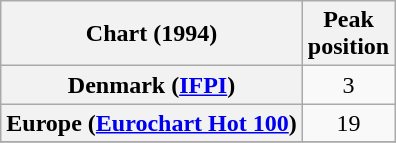<table class="wikitable sortable plainrowheaders" style="text-align:center">
<tr>
<th>Chart (1994)</th>
<th>Peak<br>position</th>
</tr>
<tr>
<th scope="row">Denmark (<a href='#'>IFPI</a>)</th>
<td>3</td>
</tr>
<tr>
<th scope="row">Europe (<a href='#'>Eurochart Hot 100</a>)</th>
<td>19</td>
</tr>
<tr>
</tr>
</table>
